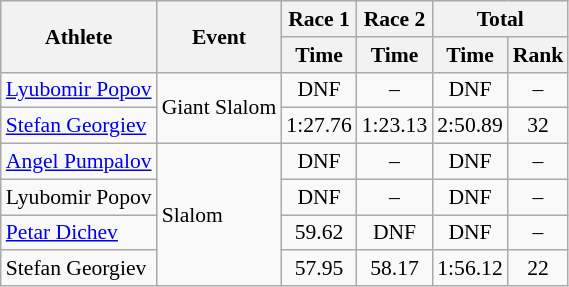<table class="wikitable" style="font-size:90%">
<tr>
<th rowspan="2">Athlete</th>
<th rowspan="2">Event</th>
<th>Race 1</th>
<th>Race 2</th>
<th colspan="2">Total</th>
</tr>
<tr>
<th>Time</th>
<th>Time</th>
<th>Time</th>
<th>Rank</th>
</tr>
<tr>
<td><a href='#'>Lyubomir Popov</a></td>
<td rowspan="2">Giant Slalom</td>
<td align="center">DNF</td>
<td align="center">–</td>
<td align="center">DNF</td>
<td align="center">–</td>
</tr>
<tr>
<td><a href='#'>Stefan Georgiev</a></td>
<td align="center">1:27.76</td>
<td align="center">1:23.13</td>
<td align="center">2:50.89</td>
<td align="center">32</td>
</tr>
<tr>
<td><a href='#'>Angel Pumpalov</a></td>
<td rowspan="4">Slalom</td>
<td align="center">DNF</td>
<td align="center">–</td>
<td align="center">DNF</td>
<td align="center">–</td>
</tr>
<tr>
<td>Lyubomir Popov</td>
<td align="center">DNF</td>
<td align="center">–</td>
<td align="center">DNF</td>
<td align="center">–</td>
</tr>
<tr>
<td><a href='#'>Petar Dichev</a></td>
<td align="center">59.62</td>
<td align="center">DNF</td>
<td align="center">DNF</td>
<td align="center">–</td>
</tr>
<tr>
<td>Stefan Georgiev</td>
<td align="center">57.95</td>
<td align="center">58.17</td>
<td align="center">1:56.12</td>
<td align="center">22</td>
</tr>
</table>
